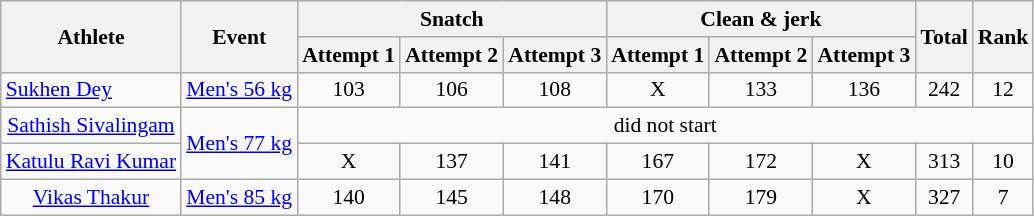<table class="wikitable" style="font-size:90%;">
<tr>
<th rowspan=2>Athlete</th>
<th rowspan=2>Event</th>
<th colspan=3>Snatch</th>
<th colspan=3>Clean & jerk</th>
<th rowspan=2>Total</th>
<th rowspan=2>Rank</th>
</tr>
<tr>
<th>Attempt 1</th>
<th>Attempt 2</th>
<th>Attempt 3</th>
<th>Attempt 1</th>
<th>Attempt 2</th>
<th>Attempt 3</th>
</tr>
<tr>
<td><a href='#'>Sukhen Dey</a></td>
<td><a href='#'>Men's 56 kg</a></td>
<td style="text-align:center;">103</td>
<td style="text-align:center;">106</td>
<td style="text-align:center;">108</td>
<td style="text-align:center;">X</td>
<td style="text-align:center;">133</td>
<td style="text-align:center;">136</td>
<td style="text-align:center;">242</td>
<td style="text-align:center;">12</td>
</tr>
<tr align=center>
<td><a href='#'>Sathish Sivalingam</a></td>
<td rowspan=2><a href='#'>Men's 77 kg</a></td>
<td colspan=8>did not start</td>
</tr>
<tr>
<td><a href='#'>Katulu Ravi Kumar</a></td>
<td style="text-align:center;">X</td>
<td style="text-align:center;">137</td>
<td style="text-align:center;">141</td>
<td style="text-align:center;">167</td>
<td style="text-align:center;">172</td>
<td style="text-align:center;">X</td>
<td style="text-align:center;">313</td>
<td style="text-align:center;">10</td>
</tr>
<tr align=center>
<td><a href='#'>Vikas Thakur</a></td>
<td><a href='#'>Men's 85 kg</a></td>
<td>140</td>
<td>145</td>
<td>148</td>
<td>170</td>
<td>179</td>
<td>X</td>
<td>327</td>
<td>7</td>
</tr>
</table>
